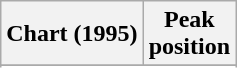<table class="wikitable plainrowheaders" style="text-align:center">
<tr>
<th scope="col">Chart (1995)</th>
<th scope="col">Peak<br>position</th>
</tr>
<tr>
</tr>
<tr>
</tr>
<tr>
</tr>
</table>
